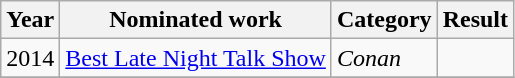<table class="wikitable sortable">
<tr>
<th>Year</th>
<th>Nominated work</th>
<th>Category</th>
<th>Result</th>
</tr>
<tr>
<td>2014</td>
<td><a href='#'>Best Late Night Talk Show</a></td>
<td><em>Conan</em></td>
<td></td>
</tr>
<tr>
</tr>
</table>
